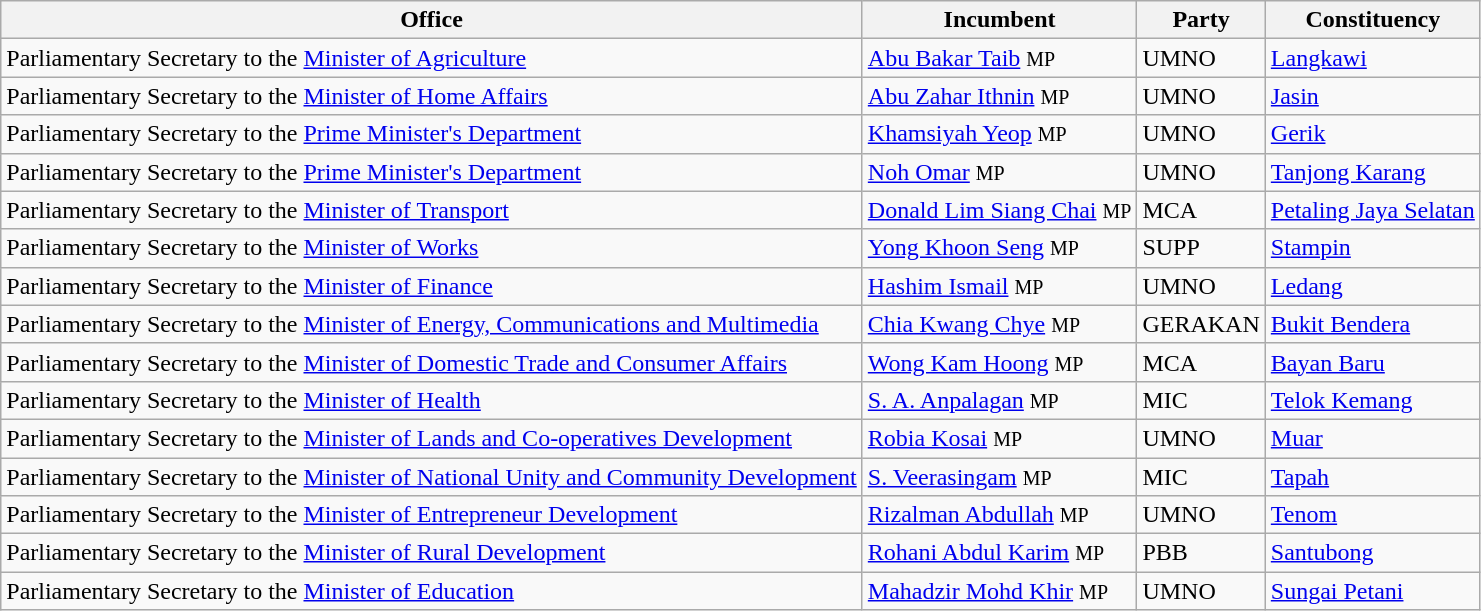<table class="sortable wikitable">
<tr>
<th>Office</th>
<th>Incumbent</th>
<th>Party</th>
<th>Constituency</th>
</tr>
<tr>
<td>Parliamentary Secretary to the <a href='#'>Minister of Agriculture</a></td>
<td><a href='#'>Abu Bakar Taib</a> <small>MP</small></td>
<td>UMNO</td>
<td><a href='#'>Langkawi</a></td>
</tr>
<tr>
<td>Parliamentary Secretary to the <a href='#'>Minister of Home Affairs</a></td>
<td><a href='#'>Abu Zahar Ithnin</a> <small>MP</small></td>
<td>UMNO</td>
<td><a href='#'>Jasin</a></td>
</tr>
<tr>
<td>Parliamentary Secretary to the <a href='#'>Prime Minister's Department</a></td>
<td><a href='#'>Khamsiyah Yeop</a> <small>MP</small></td>
<td>UMNO</td>
<td><a href='#'>Gerik</a></td>
</tr>
<tr>
<td>Parliamentary Secretary to the <a href='#'>Prime Minister's Department</a></td>
<td><a href='#'>Noh Omar</a> <small>MP</small></td>
<td>UMNO</td>
<td><a href='#'>Tanjong Karang</a></td>
</tr>
<tr>
<td>Parliamentary Secretary to the <a href='#'>Minister of Transport</a></td>
<td><a href='#'>Donald Lim Siang Chai</a> <small>MP</small></td>
<td>MCA</td>
<td><a href='#'>Petaling Jaya Selatan</a></td>
</tr>
<tr>
<td>Parliamentary Secretary to the <a href='#'>Minister of Works</a></td>
<td><a href='#'>Yong Khoon Seng</a> <small>MP</small></td>
<td>SUPP</td>
<td><a href='#'>Stampin</a></td>
</tr>
<tr>
<td>Parliamentary Secretary to the <a href='#'>Minister of Finance</a></td>
<td><a href='#'>Hashim Ismail</a> <small>MP</small></td>
<td>UMNO</td>
<td><a href='#'>Ledang</a></td>
</tr>
<tr>
<td>Parliamentary Secretary to the <a href='#'>Minister of Energy, Communications and Multimedia</a></td>
<td><a href='#'>Chia Kwang Chye</a> <small>MP</small></td>
<td>GERAKAN</td>
<td><a href='#'>Bukit Bendera</a></td>
</tr>
<tr>
<td>Parliamentary Secretary to the <a href='#'>Minister of Domestic Trade and Consumer Affairs</a></td>
<td><a href='#'>Wong Kam Hoong</a> <small>MP</small></td>
<td>MCA</td>
<td><a href='#'>Bayan Baru</a></td>
</tr>
<tr>
<td>Parliamentary Secretary to the <a href='#'>Minister of Health</a></td>
<td><a href='#'>S. A. Anpalagan</a> <small>MP</small></td>
<td>MIC</td>
<td><a href='#'>Telok Kemang</a></td>
</tr>
<tr>
<td>Parliamentary Secretary to the <a href='#'>Minister of Lands and Co-operatives Development</a></td>
<td><a href='#'>Robia Kosai</a> <small>MP</small></td>
<td>UMNO</td>
<td><a href='#'>Muar</a></td>
</tr>
<tr>
<td>Parliamentary Secretary to the <a href='#'>Minister of National Unity and Community Development</a></td>
<td><a href='#'>S. Veerasingam</a> <small>MP</small></td>
<td>MIC</td>
<td><a href='#'>Tapah</a></td>
</tr>
<tr>
<td>Parliamentary Secretary to the <a href='#'>Minister of Entrepreneur Development</a></td>
<td><a href='#'>Rizalman Abdullah</a> <small>MP</small></td>
<td>UMNO</td>
<td><a href='#'>Tenom</a></td>
</tr>
<tr>
<td>Parliamentary Secretary to the <a href='#'>Minister of Rural Development</a></td>
<td><a href='#'>Rohani Abdul Karim</a> <small>MP</small></td>
<td>PBB</td>
<td><a href='#'>Santubong</a></td>
</tr>
<tr>
<td>Parliamentary Secretary to the <a href='#'>Minister of Education</a></td>
<td><a href='#'>Mahadzir Mohd Khir</a> <small>MP</small></td>
<td>UMNO</td>
<td><a href='#'>Sungai Petani</a></td>
</tr>
</table>
